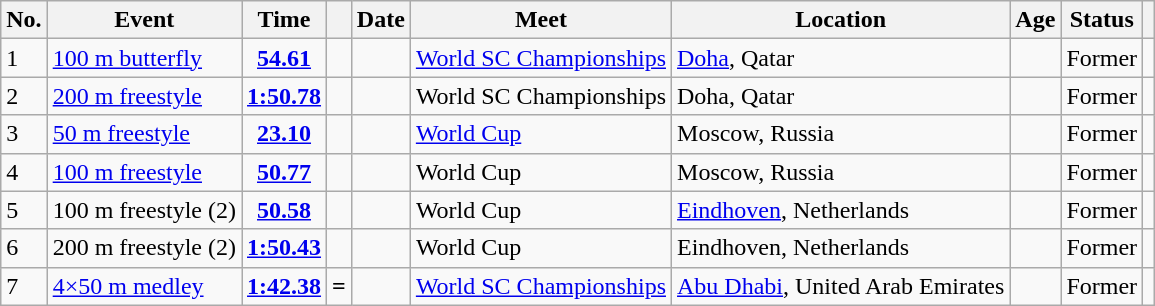<table class="wikitable sortable">
<tr>
<th>No.</th>
<th>Event</th>
<th>Time</th>
<th></th>
<th>Date</th>
<th>Meet</th>
<th>Location</th>
<th>Age</th>
<th>Status</th>
<th></th>
</tr>
<tr>
<td>1</td>
<td><a href='#'>100 m butterfly</a></td>
<td style="text-align:center;"><strong><a href='#'>54.61</a></strong></td>
<td></td>
<td></td>
<td><a href='#'>World SC Championships</a></td>
<td><a href='#'>Doha</a>, Qatar</td>
<td></td>
<td>Former</td>
<td></td>
</tr>
<tr>
<td>2</td>
<td><a href='#'>200 m freestyle</a></td>
<td style="text-align:center;"><strong><a href='#'>1:50.78</a></strong></td>
<td></td>
<td></td>
<td>World SC Championships</td>
<td>Doha, Qatar</td>
<td></td>
<td>Former</td>
<td></td>
</tr>
<tr>
<td>3</td>
<td><a href='#'>50 m freestyle</a></td>
<td style="text-align:center;"><strong><a href='#'>23.10</a></strong></td>
<td></td>
<td></td>
<td><a href='#'>World Cup</a></td>
<td>Moscow, Russia</td>
<td></td>
<td>Former</td>
<td></td>
</tr>
<tr>
<td>4</td>
<td><a href='#'>100 m freestyle</a></td>
<td style="text-align:center;"><strong><a href='#'>50.77</a></strong></td>
<td></td>
<td></td>
<td>World Cup</td>
<td>Moscow, Russia</td>
<td></td>
<td>Former</td>
<td></td>
</tr>
<tr>
<td>5</td>
<td>100 m freestyle (2)</td>
<td style="text-align:center;"><strong><a href='#'>50.58</a></strong></td>
<td></td>
<td></td>
<td>World Cup</td>
<td><a href='#'>Eindhoven</a>, Netherlands</td>
<td></td>
<td>Former</td>
<td></td>
</tr>
<tr>
<td>6</td>
<td>200 m freestyle (2)</td>
<td style="text-align:center;"><strong><a href='#'>1:50.43</a></strong></td>
<td></td>
<td></td>
<td>World Cup</td>
<td>Eindhoven, Netherlands</td>
<td></td>
<td>Former</td>
<td></td>
</tr>
<tr>
<td>7</td>
<td><a href='#'>4×50 m medley</a></td>
<td style="text-align:center;"><strong><a href='#'>1:42.38</a></strong></td>
<td><strong>=</strong></td>
<td></td>
<td><a href='#'>World SC Championships</a></td>
<td><a href='#'>Abu Dhabi</a>, United Arab Emirates</td>
<td></td>
<td>Former</td>
<td></td>
</tr>
</table>
